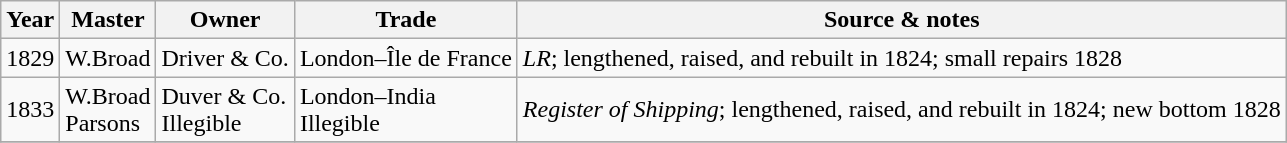<table class=" wikitable">
<tr>
<th>Year</th>
<th>Master</th>
<th>Owner</th>
<th>Trade</th>
<th>Source & notes</th>
</tr>
<tr>
<td>1829</td>
<td>W.Broad</td>
<td>Driver & Co.</td>
<td>London–Île de France</td>
<td><em>LR</em>; lengthened, raised, and rebuilt in 1824; small repairs 1828</td>
</tr>
<tr>
<td>1833</td>
<td>W.Broad<br>Parsons</td>
<td>Duver & Co.<br>Illegible</td>
<td>London–India<br>Illegible</td>
<td><em>Register of Shipping</em>; lengthened, raised, and rebuilt in 1824; new bottom 1828</td>
</tr>
<tr>
</tr>
</table>
